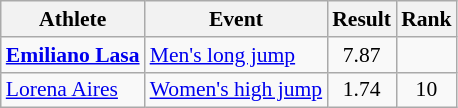<table class="wikitable" style="font-size:90%;text-align:center">
<tr>
<th>Athlete</th>
<th>Event</th>
<th>Result</th>
<th>Rank</th>
</tr>
<tr align="center">
<td align=left><strong><a href='#'>Emiliano Lasa</a></strong></td>
<td align=left><a href='#'>Men's long jump</a></td>
<td>7.87</td>
<td></td>
</tr>
<tr align="center">
<td align=left><a href='#'>Lorena Aires</a></td>
<td align=left><a href='#'>Women's high jump</a></td>
<td>1.74</td>
<td>10</td>
</tr>
</table>
